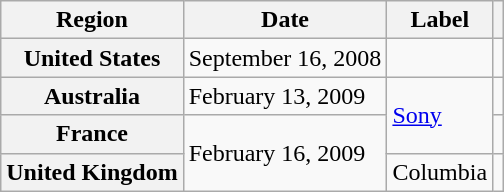<table class="wikitable plainrowheaders">
<tr>
<th scope="col">Region</th>
<th scope="col">Date</th>
<th scope="col">Label</th>
<th scope="col"></th>
</tr>
<tr>
<th scope="row">United States</th>
<td>September 16, 2008</td>
<td></td>
<td align="center"></td>
</tr>
<tr>
<th scope="row">Australia</th>
<td>February 13, 2009</td>
<td rowspan="2"><a href='#'>Sony</a></td>
<td align="center"></td>
</tr>
<tr>
<th scope="row">France</th>
<td rowspan="2">February 16, 2009</td>
<td align="center"></td>
</tr>
<tr>
<th scope="row">United Kingdom</th>
<td>Columbia</td>
<td align="center"></td>
</tr>
</table>
